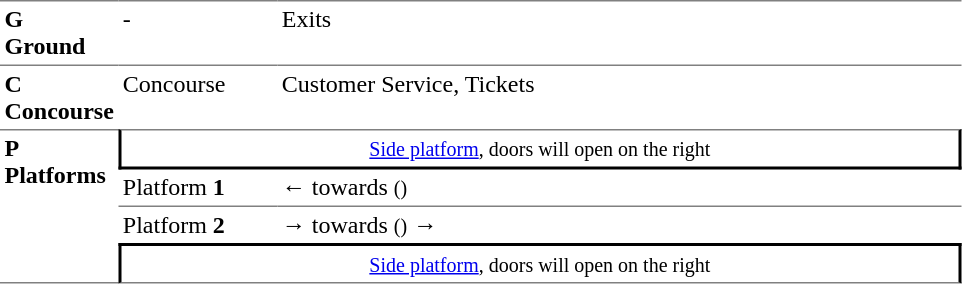<table table border=0 cellspacing=0 cellpadding=3>
<tr>
<td style="border-bottom:solid 1px gray;border-top:solid 1px gray;" width=50 valign=top><strong>G<br>Ground</strong></td>
<td style="border-top:solid 1px gray;border-bottom:solid 1px gray;" width=100 valign=top>-</td>
<td style="border-top:solid 1px gray;border-bottom:solid 1px gray;" width=450 valign=top>Exits</td>
</tr>
<tr>
<td valign=top><strong>C<br>Concourse</strong></td>
<td valign=top>Concourse</td>
<td valign=top>Customer Service, Tickets</td>
</tr>
<tr>
<td style="border-top:solid 1px gray;border-bottom:solid 1px gray;" rowspan=4 valign=top><strong>P<br>Platforms</strong></td>
<td style="border-top:solid 1px gray;border-right:solid 2px black;border-left:solid 2px black;border-bottom:solid 2px black;text-align:center;" colspan=2><small><a href='#'>Side platform</a>, doors will open on the right</small></td>
</tr>
<tr>
<td style="border-bottom:solid 1px gray;">Platform <span><strong>1</strong></span></td>
<td style="border-bottom:solid 1px gray;">←  towards  <small>()</small></td>
</tr>
<tr>
<td>Platform <span><strong>2</strong></span></td>
<td><span>→</span>  towards  <small>()</small> →</td>
</tr>
<tr>
<td style="border-bottom:solid 1px gray;border-top:solid 2px black;border-right:solid 2px black;border-left:solid 2px black;text-align:center;" colspan=2><small><a href='#'>Side platform</a>, doors will open on the right </small></td>
</tr>
</table>
